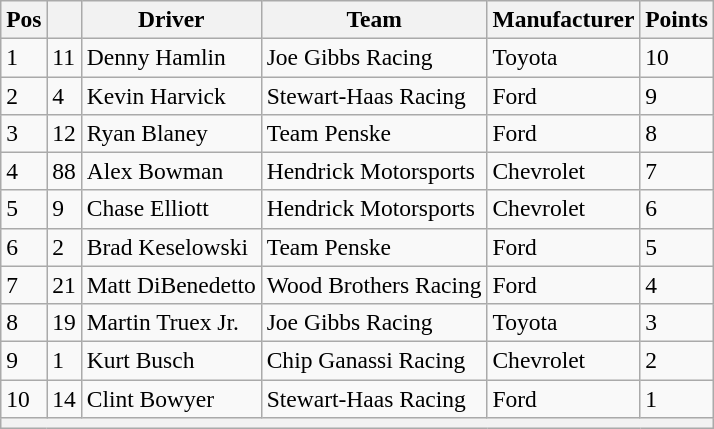<table class="wikitable" style="font-size:98%">
<tr>
<th>Pos</th>
<th></th>
<th>Driver</th>
<th>Team</th>
<th>Manufacturer</th>
<th>Points</th>
</tr>
<tr>
<td>1</td>
<td>11</td>
<td>Denny Hamlin</td>
<td>Joe Gibbs Racing</td>
<td>Toyota</td>
<td>10</td>
</tr>
<tr>
<td>2</td>
<td>4</td>
<td>Kevin Harvick</td>
<td>Stewart-Haas Racing</td>
<td>Ford</td>
<td>9</td>
</tr>
<tr>
<td>3</td>
<td>12</td>
<td>Ryan Blaney</td>
<td>Team Penske</td>
<td>Ford</td>
<td>8</td>
</tr>
<tr>
<td>4</td>
<td>88</td>
<td>Alex Bowman</td>
<td>Hendrick Motorsports</td>
<td>Chevrolet</td>
<td>7</td>
</tr>
<tr>
<td>5</td>
<td>9</td>
<td>Chase Elliott</td>
<td>Hendrick Motorsports</td>
<td>Chevrolet</td>
<td>6</td>
</tr>
<tr>
<td>6</td>
<td>2</td>
<td>Brad Keselowski</td>
<td>Team Penske</td>
<td>Ford</td>
<td>5</td>
</tr>
<tr>
<td>7</td>
<td>21</td>
<td>Matt DiBenedetto</td>
<td>Wood Brothers Racing</td>
<td>Ford</td>
<td>4</td>
</tr>
<tr>
<td>8</td>
<td>19</td>
<td>Martin Truex Jr.</td>
<td>Joe Gibbs Racing</td>
<td>Toyota</td>
<td>3</td>
</tr>
<tr>
<td>9</td>
<td>1</td>
<td>Kurt Busch</td>
<td>Chip Ganassi Racing</td>
<td>Chevrolet</td>
<td>2</td>
</tr>
<tr>
<td>10</td>
<td>14</td>
<td>Clint Bowyer</td>
<td>Stewart-Haas Racing</td>
<td>Ford</td>
<td>1</td>
</tr>
<tr>
<th colspan="6"></th>
</tr>
</table>
